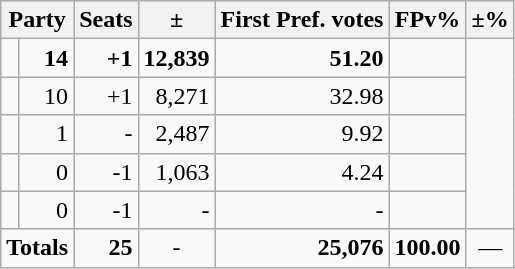<table class=wikitable>
<tr>
<th colspan=2 align=center>Party</th>
<th valign=top>Seats</th>
<th valign=top>±</th>
<th valign=top>First Pref. votes</th>
<th valign=top>FPv%</th>
<th valign=top>±%</th>
</tr>
<tr>
<td></td>
<td align=right><strong>14</strong></td>
<td align=right><strong>+1</strong></td>
<td align=right><strong>12,839</strong></td>
<td align=right><strong>51.20</strong></td>
<td align=right></td>
</tr>
<tr>
<td></td>
<td align=right>10</td>
<td align=right>+1</td>
<td align=right>8,271</td>
<td align=right>32.98</td>
<td align=right></td>
</tr>
<tr>
<td></td>
<td align=right>1</td>
<td align=right>-</td>
<td align=right>2,487</td>
<td align=right>9.92</td>
<td align=right></td>
</tr>
<tr>
<td></td>
<td align=right>0</td>
<td align=right>-1</td>
<td align=right>1,063</td>
<td align=right>4.24</td>
<td align=right></td>
</tr>
<tr>
<td></td>
<td align=right>0</td>
<td align=right>-1</td>
<td align=right>-</td>
<td align=right>-</td>
<td align=right></td>
</tr>
<tr>
<td colspan=2 align=center><strong>Totals</strong></td>
<td align=right><strong>25</strong></td>
<td align=center>-</td>
<td align=right><strong>25,076</strong></td>
<td align=center><strong>100.00</strong></td>
<td align=center>—</td>
</tr>
</table>
